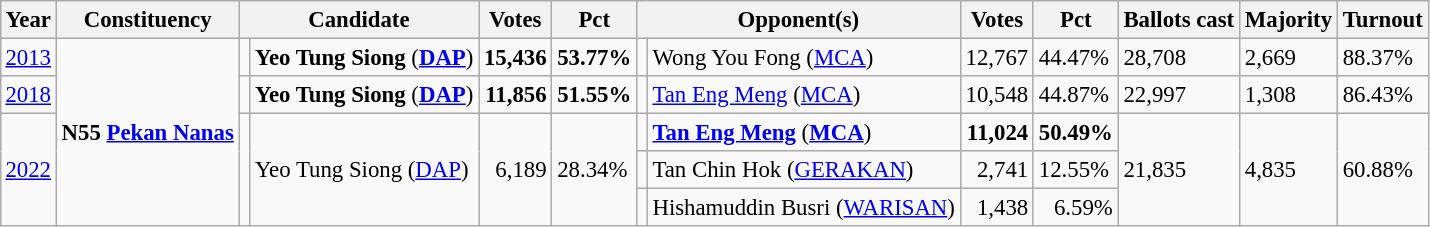<table class="wikitable" style="margin:0.5em ; font-size:95%">
<tr>
<th>Year</th>
<th>Constituency</th>
<th colspan=2>Candidate</th>
<th>Votes</th>
<th>Pct</th>
<th colspan=2>Opponent(s)</th>
<th>Votes</th>
<th>Pct</th>
<th>Ballots cast</th>
<th>Majority</th>
<th>Turnout</th>
</tr>
<tr>
<td><a href='#'>2013</a></td>
<td rowspan=5><strong>N55 <a href='#'>Pekan Nanas</a></strong></td>
<td></td>
<td><strong>Yeo Tung Siong</strong> (<a href='#'><strong>DAP</strong></a>)</td>
<td style="text-align:right;"><strong>15,436</strong></td>
<td><strong>53.77%</strong></td>
<td></td>
<td>Wong You Fong (<a href='#'>MCA</a>)</td>
<td style="text-align:right;">12,767</td>
<td>44.47%</td>
<td>28,708</td>
<td>2,669</td>
<td>88.37%</td>
</tr>
<tr>
<td><a href='#'>2018</a></td>
<td></td>
<td><strong>Yeo Tung Siong</strong> (<a href='#'><strong>DAP</strong></a>)</td>
<td style="text-align:right;"><strong>11,856</strong></td>
<td><strong>51.55%</strong></td>
<td></td>
<td><a href='#'>Tan Eng Meng</a> (<a href='#'>MCA</a>)</td>
<td style="text-align:right;">10,548</td>
<td>44.87%</td>
<td>22,997</td>
<td>1,308</td>
<td>86.43%</td>
</tr>
<tr>
<td rowspan=3><a href='#'>2022</a></td>
<td rowspan=3 ></td>
<td rowspan=3>Yeo Tung Siong (<a href='#'>DAP</a>)</td>
<td rowspan=3 style="text-align:right;">6,189</td>
<td rowspan=3>28.34%</td>
<td></td>
<td><strong><a href='#'>Tan Eng Meng</a></strong> (<a href='#'><strong>MCA</strong></a>)</td>
<td style="text-align:right;"><strong>11,024</strong></td>
<td><strong>50.49%</strong></td>
<td rowspan=3>21,835</td>
<td rowspan=3>4,835</td>
<td rowspan=3>60.88%</td>
</tr>
<tr>
<td bgcolor=></td>
<td>Tan Chin Hok (<a href='#'>GERAKAN</a>)</td>
<td style="text-align:right;">2,741</td>
<td>12.55%</td>
</tr>
<tr>
<td></td>
<td>Hishamuddin Busri (<a href='#'>WARISAN</a>)</td>
<td style="text-align:right;">1,438</td>
<td style="text-align:right;">6.59%</td>
</tr>
</table>
